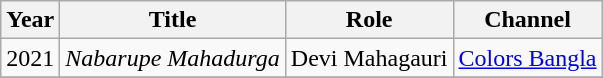<table class= "wikitable sortable">
<tr>
<th>Year</th>
<th>Title</th>
<th>Role</th>
<th>Channel</th>
</tr>
<tr>
<td>2021</td>
<td><em>Nabarupe Mahadurga</em></td>
<td>Devi Mahagauri</td>
<td><a href='#'>Colors Bangla</a></td>
</tr>
<tr>
</tr>
</table>
